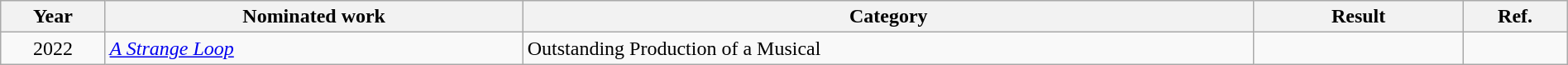<table class="wikitable" width="100%">
<tr>
<th width=5%>Year</th>
<th width=20%>Nominated work</th>
<th width=35%>Category</th>
<th width=10%>Result</th>
<th width=5%>Ref.</th>
</tr>
<tr>
<td align="center">2022</td>
<td><em><a href='#'>A Strange Loop</a></em></td>
<td>Outstanding Production of a Musical</td>
<td></td>
<td align="center"></td>
</tr>
</table>
